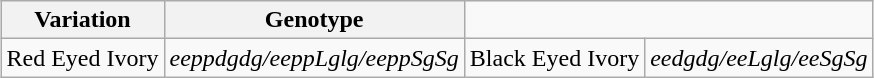<table class="wikitable" style="margin:1em auto;">
<tr>
<th>Variation</th>
<th>Genotype</th>
</tr>
<tr>
<td>Red Eyed Ivory</td>
<td><em>eeppdgdg/eeppLglg/eeppSgSg</em></td>
<td>Black Eyed Ivory</td>
<td><em>eedgdg/eeLglg/eeSgSg</em></td>
</tr>
</table>
